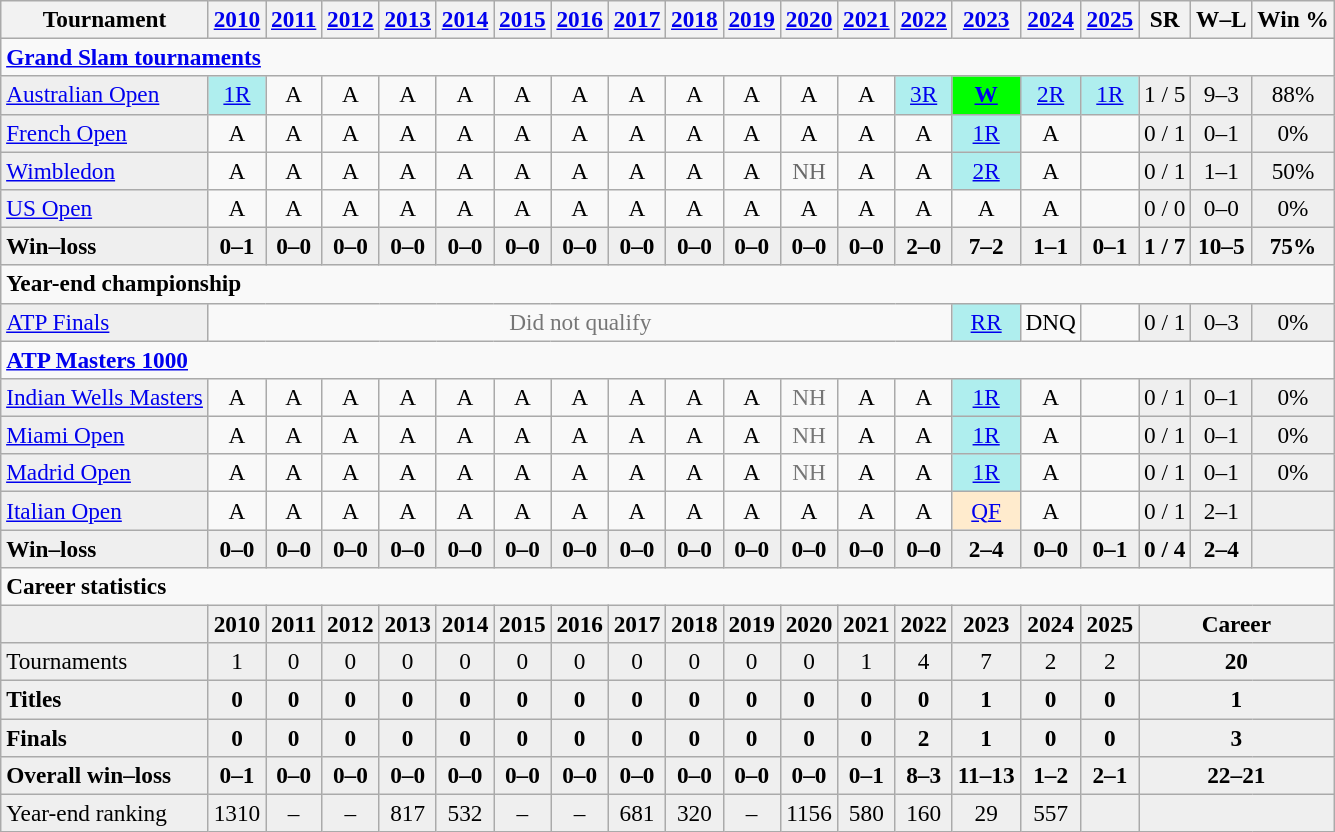<table class="wikitable" style="text-align:center;font-size:97%">
<tr>
<th>Tournament</th>
<th><a href='#'>2010</a></th>
<th><a href='#'>2011</a></th>
<th><a href='#'>2012</a></th>
<th><a href='#'>2013</a></th>
<th><a href='#'>2014</a></th>
<th><a href='#'>2015</a></th>
<th><a href='#'>2016</a></th>
<th><a href='#'>2017</a></th>
<th><a href='#'>2018</a></th>
<th><a href='#'>2019</a></th>
<th><a href='#'>2020</a></th>
<th><a href='#'>2021</a></th>
<th><a href='#'>2022</a></th>
<th><a href='#'>2023</a></th>
<th><a href='#'>2024</a></th>
<th><a href='#'>2025</a></th>
<th>SR</th>
<th>W–L</th>
<th>Win %</th>
</tr>
<tr>
<td colspan="20" align="left"><strong><a href='#'>Grand Slam tournaments</a></strong></td>
</tr>
<tr>
<td align="left" bgcolor="efefef"><a href='#'>Australian Open</a></td>
<td style="background:#afeeee"><a href='#'>1R</a></td>
<td>A</td>
<td>A</td>
<td>A</td>
<td>A</td>
<td>A</td>
<td>A</td>
<td>A</td>
<td>A</td>
<td>A</td>
<td>A</td>
<td>A</td>
<td style="background:#afeeee"><a href='#'>3R</a></td>
<td bgcolor=lime><strong><a href='#'>W</a></strong></td>
<td style="background:#afeeee"><a href='#'>2R</a></td>
<td style="background:#afeeee"><a href='#'>1R</a></td>
<td bgcolor="efefef">1 / 5</td>
<td bgcolor="efefef">9–3</td>
<td bgcolor="efefef">88%</td>
</tr>
<tr>
<td align="left" bgcolor="efefef"><a href='#'>French Open</a></td>
<td>A</td>
<td>A</td>
<td>A</td>
<td>A</td>
<td>A</td>
<td>A</td>
<td>A</td>
<td>A</td>
<td>A</td>
<td>A</td>
<td>A</td>
<td>A</td>
<td>A</td>
<td style="background:#afeeee"><a href='#'>1R</a></td>
<td>A</td>
<td></td>
<td bgcolor="efefef">0 / 1</td>
<td bgcolor="efefef">0–1</td>
<td bgcolor="efefef">0%</td>
</tr>
<tr>
<td align="left" bgcolor="efefef"><a href='#'>Wimbledon</a></td>
<td>A</td>
<td>A</td>
<td>A</td>
<td>A</td>
<td>A</td>
<td>A</td>
<td>A</td>
<td>A</td>
<td>A</td>
<td>A</td>
<td style="color:dimGrey;">NH</td>
<td>A</td>
<td>A</td>
<td bgcolor=afeeee><a href='#'>2R</a></td>
<td>A</td>
<td></td>
<td bgcolor="efefef">0 / 1</td>
<td bgcolor="efefef">1–1</td>
<td bgcolor="efefef">50%</td>
</tr>
<tr>
<td align="left" bgcolor="efefef"><a href='#'>US Open</a></td>
<td>A</td>
<td>A</td>
<td>A</td>
<td>A</td>
<td>A</td>
<td>A</td>
<td>A</td>
<td>A</td>
<td>A</td>
<td>A</td>
<td>A</td>
<td>A</td>
<td>A</td>
<td>A</td>
<td>A</td>
<td></td>
<td bgcolor="efefef">0 / 0</td>
<td bgcolor="efefef">0–0</td>
<td bgcolor="efefef">0%</td>
</tr>
<tr style="font-weight:bold;background:#efefef">
<td style="text-align:left">Win–loss</td>
<td>0–1</td>
<td>0–0</td>
<td>0–0</td>
<td>0–0</td>
<td>0–0</td>
<td>0–0</td>
<td>0–0</td>
<td>0–0</td>
<td>0–0</td>
<td>0–0</td>
<td>0–0</td>
<td>0–0</td>
<td>2–0</td>
<td>7–2</td>
<td>1–1</td>
<td>0–1</td>
<td>1 / 7</td>
<td>10–5</td>
<td>75%</td>
</tr>
<tr>
<td colspan="20" align="left"><strong>Year-end championship</strong></td>
</tr>
<tr>
<td bgcolor=efefef align=left><a href='#'>ATP Finals</a></td>
<td colspan=13 style=color:#767676>Did not qualify</td>
<td style="background:#afeeee"><a href='#'>RR</a></td>
<td>DNQ</td>
<td></td>
<td bgcolor="efefef">0 / 1</td>
<td bgcolor="efefef">0–3</td>
<td bgcolor="efefef">0%</td>
</tr>
<tr>
<td colspan="20" align="left"><strong><a href='#'>ATP Masters 1000</a></strong></td>
</tr>
<tr>
<td align="left" bgcolor="efefef"><a href='#'>Indian Wells Masters</a></td>
<td>A</td>
<td>A</td>
<td>A</td>
<td>A</td>
<td>A</td>
<td>A</td>
<td>A</td>
<td>A</td>
<td>A</td>
<td>A</td>
<td style="color:#767676">NH</td>
<td>A</td>
<td>A</td>
<td bgcolor=afeeee><a href='#'>1R</a></td>
<td>A</td>
<td></td>
<td bgcolor="efefef">0 / 1</td>
<td bgcolor="efefef">0–1</td>
<td bgcolor="efefef">0%</td>
</tr>
<tr>
<td align="left" bgcolor="efefef"><a href='#'>Miami Open</a></td>
<td>A</td>
<td>A</td>
<td>A</td>
<td>A</td>
<td>A</td>
<td>A</td>
<td>A</td>
<td>A</td>
<td>A</td>
<td>A</td>
<td style="color:#767676">NH</td>
<td>A</td>
<td>A</td>
<td bgcolor=afeeee><a href='#'>1R</a></td>
<td>A</td>
<td></td>
<td bgcolor="efefef">0 / 1</td>
<td bgcolor="efefef">0–1</td>
<td bgcolor="efefef">0%</td>
</tr>
<tr>
<td align="left" bgcolor="efefef"><a href='#'>Madrid Open</a></td>
<td>A</td>
<td>A</td>
<td>A</td>
<td>A</td>
<td>A</td>
<td>A</td>
<td>A</td>
<td>A</td>
<td>A</td>
<td>A</td>
<td style="color:#767676">NH</td>
<td>A</td>
<td>A</td>
<td bgcolor=afeeee><a href='#'>1R</a></td>
<td>A</td>
<td></td>
<td bgcolor="efefef">0 / 1</td>
<td bgcolor="efefef">0–1</td>
<td bgcolor="efefef">0%</td>
</tr>
<tr>
<td align="left" bgcolor="efefef"><a href='#'>Italian Open</a></td>
<td>A</td>
<td>A</td>
<td>A</td>
<td>A</td>
<td>A</td>
<td>A</td>
<td>A</td>
<td>A</td>
<td>A</td>
<td>A</td>
<td>A</td>
<td>A</td>
<td>A</td>
<td style=background:#ffebcd><a href='#'>QF</a></td>
<td>A</td>
<td></td>
<td bgcolor="efefef">0 / 1</td>
<td bgcolor="efefef">2–1</td>
<td bgcolor="efefef"></td>
</tr>
<tr style="font-weight:bold;background:#efefef">
<td style="text-align:left">Win–loss</td>
<td>0–0</td>
<td>0–0</td>
<td>0–0</td>
<td>0–0</td>
<td>0–0</td>
<td>0–0</td>
<td>0–0</td>
<td>0–0</td>
<td>0–0</td>
<td>0–0</td>
<td>0–0</td>
<td>0–0</td>
<td>0–0</td>
<td>2–4</td>
<td>0–0</td>
<td>0–1</td>
<td>0 / 4</td>
<td>2–4</td>
<td></td>
</tr>
<tr>
<td colspan="20" align="left"><strong>Career statistics</strong></td>
</tr>
<tr style="font-weight:bold;background:#efefef">
<td></td>
<td>2010</td>
<td>2011</td>
<td>2012</td>
<td>2013</td>
<td>2014</td>
<td>2015</td>
<td>2016</td>
<td>2017</td>
<td>2018</td>
<td>2019</td>
<td>2020</td>
<td>2021</td>
<td>2022</td>
<td>2023</td>
<td>2024</td>
<td>2025</td>
<td colspan="3">Career</td>
</tr>
<tr bgcolor="efefef">
<td align="left">Tournaments</td>
<td>1</td>
<td>0</td>
<td>0</td>
<td>0</td>
<td>0</td>
<td>0</td>
<td>0</td>
<td>0</td>
<td>0</td>
<td>0</td>
<td>0</td>
<td>1</td>
<td>4</td>
<td>7</td>
<td>2</td>
<td>2</td>
<td colspan="3"><strong>20</strong></td>
</tr>
<tr style="font-weight:bold;background:#efefef">
<td style="text-align:left">Titles</td>
<td>0</td>
<td>0</td>
<td>0</td>
<td>0</td>
<td>0</td>
<td>0</td>
<td>0</td>
<td>0</td>
<td>0</td>
<td>0</td>
<td>0</td>
<td>0</td>
<td>0</td>
<td>1</td>
<td>0</td>
<td>0</td>
<td colspan="3">1</td>
</tr>
<tr style="font-weight:bold;background:#efefef">
<td style="text-align:left">Finals</td>
<td>0</td>
<td>0</td>
<td>0</td>
<td>0</td>
<td>0</td>
<td>0</td>
<td>0</td>
<td>0</td>
<td>0</td>
<td>0</td>
<td>0</td>
<td>0</td>
<td>2</td>
<td>1</td>
<td>0</td>
<td>0</td>
<td colspan="3">3</td>
</tr>
<tr style="font-weight:bold;background:#efefef">
<td style="text-align:left">Overall win–loss</td>
<td>0–1</td>
<td>0–0</td>
<td>0–0</td>
<td>0–0</td>
<td>0–0</td>
<td>0–0</td>
<td>0–0</td>
<td>0–0</td>
<td>0–0</td>
<td>0–0</td>
<td>0–0</td>
<td>0–1</td>
<td>8–3</td>
<td>11–13</td>
<td>1–2</td>
<td>2–1</td>
<td colspan="3">22–21</td>
</tr>
<tr bgcolor="efefef">
<td align="left">Year-end ranking</td>
<td>1310</td>
<td>–</td>
<td>–</td>
<td>817</td>
<td>532</td>
<td>–</td>
<td>–</td>
<td>681</td>
<td>320</td>
<td>–</td>
<td>1156</td>
<td>580</td>
<td>160</td>
<td>29</td>
<td>557</td>
<td></td>
<td colspan="3"><strong></strong></td>
</tr>
</table>
